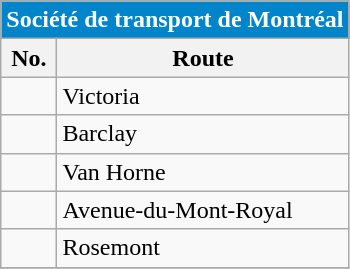<table align=center class="wikitable">
<tr>
<th style="background: #0085CA; font-size:100%; color:#FFFFFF;"colspan="4">Société de transport de Montréal</th>
</tr>
<tr>
<th>No.</th>
<th>Route</th>
</tr>
<tr>
<td></td>
<td>Victoria</td>
</tr>
<tr>
<td></td>
<td>Barclay</td>
</tr>
<tr>
<td {{Avoid wrap> </td>
<td>Van Horne</td>
</tr>
<tr>
<td {{Avoid wrap> </td>
<td>Avenue-du-Mont-Royal</td>
</tr>
<tr>
<td {{Avoid wrap> </td>
<td>Rosemont</td>
</tr>
<tr>
</tr>
</table>
